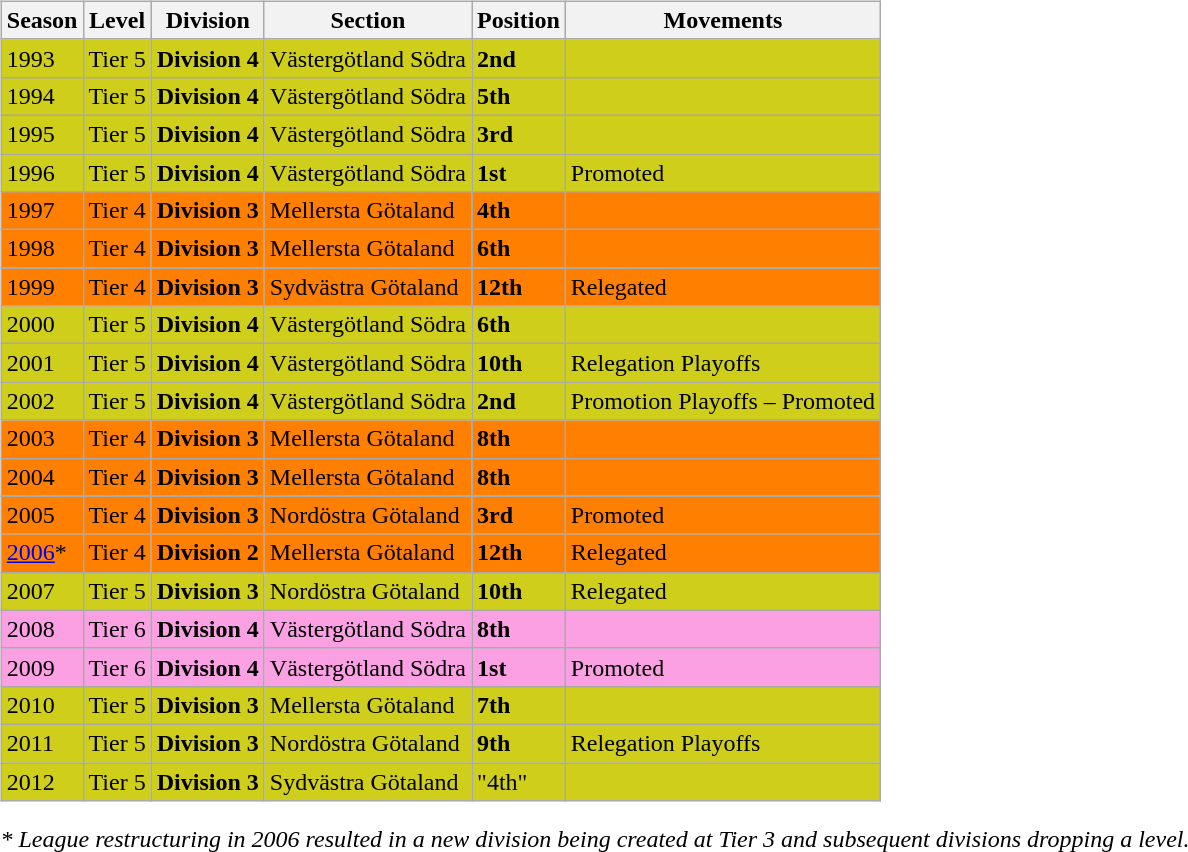<table>
<tr>
<td valign="top" width=0%><br><table class="wikitable">
<tr style="background:#f0f6fa;">
<th><strong>Season</strong></th>
<th><strong>Level</strong></th>
<th><strong>Division</strong></th>
<th><strong>Section</strong></th>
<th><strong>Position</strong></th>
<th><strong>Movements</strong></th>
</tr>
<tr>
<td style="background:#CECE1B;">1993</td>
<td style="background:#CECE1B;">Tier 5</td>
<td style="background:#CECE1B;"><strong>Division 4</strong></td>
<td style="background:#CECE1B;">Västergötland Södra</td>
<td style="background:#CECE1B;"><strong>2nd</strong></td>
<td style="background:#CECE1B;"></td>
</tr>
<tr>
<td style="background:#CECE1B;">1994</td>
<td style="background:#CECE1B;">Tier 5</td>
<td style="background:#CECE1B;"><strong>Division 4</strong></td>
<td style="background:#CECE1B;">Västergötland Södra</td>
<td style="background:#CECE1B;"><strong>5th</strong></td>
<td style="background:#CECE1B;"></td>
</tr>
<tr>
<td style="background:#CECE1B;">1995</td>
<td style="background:#CECE1B;">Tier 5</td>
<td style="background:#CECE1B;"><strong>Division 4</strong></td>
<td style="background:#CECE1B;">Västergötland Södra</td>
<td style="background:#CECE1B;"><strong>3rd</strong></td>
<td style="background:#CECE1B;"></td>
</tr>
<tr>
<td style="background:#CECE1B;">1996</td>
<td style="background:#CECE1B;">Tier 5</td>
<td style="background:#CECE1B;"><strong>Division 4</strong></td>
<td style="background:#CECE1B;">Västergötland Södra</td>
<td style="background:#CECE1B;"><strong>1st</strong></td>
<td style="background:#CECE1B;">Promoted</td>
</tr>
<tr>
<td style="background:#FF7F00;">1997</td>
<td style="background:#FF7F00;">Tier 4</td>
<td style="background:#FF7F00;"><strong>Division 3</strong></td>
<td style="background:#FF7F00;">Mellersta Götaland</td>
<td style="background:#FF7F00;"><strong>4th</strong></td>
<td style="background:#FF7F00;"></td>
</tr>
<tr>
<td style="background:#FF7F00;">1998</td>
<td style="background:#FF7F00;">Tier 4</td>
<td style="background:#FF7F00;"><strong>Division 3</strong></td>
<td style="background:#FF7F00;">Mellersta Götaland</td>
<td style="background:#FF7F00;"><strong>6th</strong></td>
<td style="background:#FF7F00;"></td>
</tr>
<tr>
<td style="background:#FF7F00;">1999</td>
<td style="background:#FF7F00;">Tier 4</td>
<td style="background:#FF7F00;"><strong>Division 3</strong></td>
<td style="background:#FF7F00;">Sydvästra Götaland</td>
<td style="background:#FF7F00;"><strong>12th</strong></td>
<td style="background:#FF7F00;">Relegated</td>
</tr>
<tr>
<td style="background:#CECE1B;">2000</td>
<td style="background:#CECE1B;">Tier 5</td>
<td style="background:#CECE1B;"><strong>Division 4</strong></td>
<td style="background:#CECE1B;">Västergötland Södra</td>
<td style="background:#CECE1B;"><strong>6th</strong></td>
<td style="background:#CECE1B;"></td>
</tr>
<tr>
<td style="background:#CECE1B;">2001</td>
<td style="background:#CECE1B;">Tier 5</td>
<td style="background:#CECE1B;"><strong>Division 4</strong></td>
<td style="background:#CECE1B;">Västergötland Södra</td>
<td style="background:#CECE1B;"><strong>10th</strong></td>
<td style="background:#CECE1B;">Relegation Playoffs</td>
</tr>
<tr>
<td style="background:#CECE1B;">2002</td>
<td style="background:#CECE1B;">Tier 5</td>
<td style="background:#CECE1B;"><strong>Division 4</strong></td>
<td style="background:#CECE1B;">Västergötland Södra</td>
<td style="background:#CECE1B;"><strong>2nd</strong></td>
<td style="background:#CECE1B;">Promotion Playoffs – Promoted</td>
</tr>
<tr>
<td style="background:#FF7F00;">2003</td>
<td style="background:#FF7F00;">Tier 4</td>
<td style="background:#FF7F00;"><strong>Division 3</strong></td>
<td style="background:#FF7F00;">Mellersta Götaland</td>
<td style="background:#FF7F00;"><strong>8th</strong></td>
<td style="background:#FF7F00;"></td>
</tr>
<tr>
<td style="background:#FF7F00;">2004</td>
<td style="background:#FF7F00;">Tier 4</td>
<td style="background:#FF7F00;"><strong>Division 3</strong></td>
<td style="background:#FF7F00;">Mellersta Götaland</td>
<td style="background:#FF7F00;"><strong>8th</strong></td>
<td style="background:#FF7F00;"></td>
</tr>
<tr>
<td style="background:#FF7F00;">2005</td>
<td style="background:#FF7F00;">Tier 4</td>
<td style="background:#FF7F00;"><strong>Division 3</strong></td>
<td style="background:#FF7F00;">Nordöstra Götaland</td>
<td style="background:#FF7F00;"><strong>3rd</strong></td>
<td style="background:#FF7F00;">Promoted</td>
</tr>
<tr>
<td style="background:#FF7F00;"><a href='#'>2006</a>*</td>
<td style="background:#FF7F00;">Tier 4</td>
<td style="background:#FF7F00;"><strong>Division 2</strong></td>
<td style="background:#FF7F00;">Mellersta Götaland</td>
<td style="background:#FF7F00;"><strong>12th</strong></td>
<td style="background:#FF7F00;">Relegated</td>
</tr>
<tr>
<td style="background:#CECE1B;">2007</td>
<td style="background:#CECE1B;">Tier 5</td>
<td style="background:#CECE1B;"><strong>Division 3</strong></td>
<td style="background:#CECE1B;">Nordöstra Götaland</td>
<td style="background:#CECE1B;"><strong>10th</strong></td>
<td style="background:#CECE1B;">Relegated</td>
</tr>
<tr>
<td style="background:#FBA0E3;">2008</td>
<td style="background:#FBA0E3;">Tier 6</td>
<td style="background:#FBA0E3;"><strong>Division 4</strong></td>
<td style="background:#FBA0E3;">Västergötland Södra</td>
<td style="background:#FBA0E3;"><strong>8th</strong></td>
<td style="background:#FBA0E3;"></td>
</tr>
<tr>
<td style="background:#FBA0E3;">2009</td>
<td style="background:#FBA0E3;">Tier 6</td>
<td style="background:#FBA0E3;"><strong>Division 4</strong></td>
<td style="background:#FBA0E3;">Västergötland Södra</td>
<td style="background:#FBA0E3;"><strong>1st</strong></td>
<td style="background:#FBA0E3;">Promoted</td>
</tr>
<tr>
<td style="background:#CECE1B;">2010</td>
<td style="background:#CECE1B;">Tier 5</td>
<td style="background:#CECE1B;"><strong>Division 3</strong></td>
<td style="background:#CECE1B;">Mellersta Götaland</td>
<td style="background:#CECE1B;"><strong>7th</strong></td>
<td style="background:#CECE1B;"></td>
</tr>
<tr>
<td style="background:#CECE1B;">2011</td>
<td style="background:#CECE1B;">Tier 5</td>
<td style="background:#CECE1B;"><strong>Division 3</strong></td>
<td style="background:#CECE1B;">Nordöstra Götaland</td>
<td style="background:#CECE1B;"><strong>9th</strong></td>
<td style="background:#CECE1B;">Relegation Playoffs</td>
</tr>
<tr>
<td style="background:#CECE1B;">2012</td>
<td style="background:#CECE1B;">Tier 5</td>
<td style="background:#CECE1B;"><strong>Division 3</strong></td>
<td style="background:#CECE1B;">Sydvästra Götaland</td>
<td style="background:#CECE1B;">"4th"</td>
<td style="background:#CECE1B;"></td>
</tr>
</table>
<em>* League restructuring in 2006 resulted in a new division being created at Tier 3 and subsequent divisions dropping a level.</em> 


</td>
</tr>
</table>
